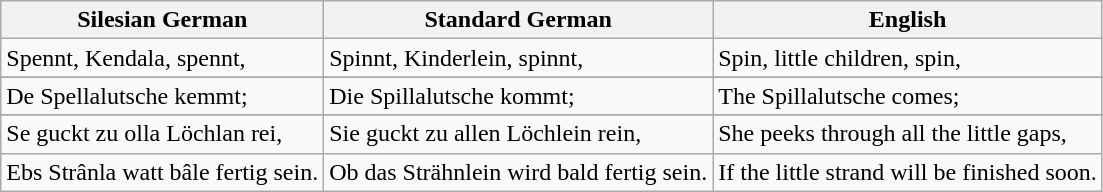<table class="wikitable">
<tr>
<th>Silesian German</th>
<th>Standard German</th>
<th>English</th>
</tr>
<tr>
<td>Spennt, Kendala, spennt,</td>
<td>Spinnt, Kinderlein, spinnt,</td>
<td>Spin, little children, spin,</td>
</tr>
<tr>
</tr>
<tr>
<td>De Spellalutsche kemmt;</td>
<td>Die Spillalutsche kommt;</td>
<td>The Spillalutsche comes;</td>
</tr>
<tr>
</tr>
<tr>
<td>Se guckt zu olla Löchlan rei,</td>
<td>Sie guckt zu allen Löchlein rein,</td>
<td>She peeks through all the little gaps,</td>
</tr>
<tr>
<td>Ebs Strânla watt bâle fertig sein.</td>
<td>Ob das Strähnlein wird bald fertig sein.</td>
<td>If the little strand will be finished soon.</td>
</tr>
</table>
